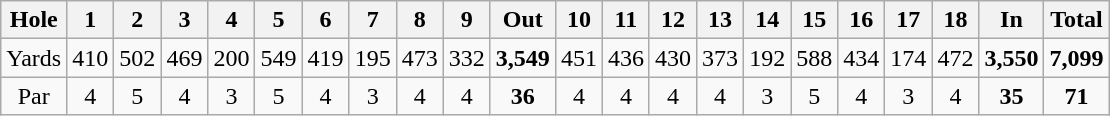<table class="wikitable" style="text-align:center">
<tr>
<th>Hole</th>
<th>1</th>
<th>2</th>
<th>3</th>
<th>4</th>
<th>5</th>
<th>6</th>
<th>7</th>
<th>8</th>
<th>9</th>
<th>Out</th>
<th>10</th>
<th>11</th>
<th>12</th>
<th>13</th>
<th>14</th>
<th>15</th>
<th>16</th>
<th>17</th>
<th>18</th>
<th>In</th>
<th>Total</th>
</tr>
<tr>
<td>Yards</td>
<td>410</td>
<td>502</td>
<td>469</td>
<td>200</td>
<td>549</td>
<td>419</td>
<td>195</td>
<td>473</td>
<td>332</td>
<td><strong>3,549</strong></td>
<td>451</td>
<td>436</td>
<td>430</td>
<td>373</td>
<td>192</td>
<td>588</td>
<td>434</td>
<td>174</td>
<td>472</td>
<td><strong>3,550</strong></td>
<td><strong>7,099</strong></td>
</tr>
<tr>
<td>Par</td>
<td>4</td>
<td>5</td>
<td>4</td>
<td>3</td>
<td>5</td>
<td>4</td>
<td>3</td>
<td>4</td>
<td>4</td>
<td><strong>36</strong></td>
<td>4</td>
<td>4</td>
<td>4</td>
<td>4</td>
<td>3</td>
<td>5</td>
<td>4</td>
<td>3</td>
<td>4</td>
<td><strong>35</strong></td>
<td><strong>71</strong></td>
</tr>
</table>
